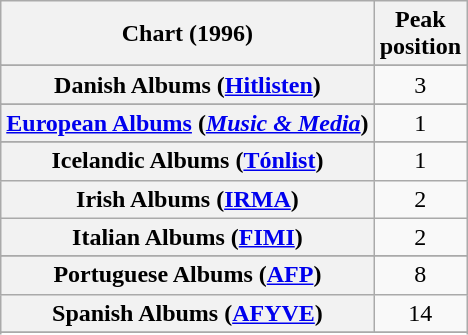<table class="wikitable sortable plainrowheaders" style="text-align:center">
<tr>
<th scope="col">Chart (1996)</th>
<th scope="col">Peak<br>position</th>
</tr>
<tr>
</tr>
<tr>
</tr>
<tr>
</tr>
<tr>
</tr>
<tr>
</tr>
<tr>
<th scope="row">Danish Albums (<a href='#'>Hitlisten</a>)</th>
<td>3</td>
</tr>
<tr>
</tr>
<tr>
<th scope="row"><a href='#'>European Albums</a> (<em><a href='#'>Music & Media</a></em>)</th>
<td>1</td>
</tr>
<tr>
</tr>
<tr>
</tr>
<tr>
</tr>
<tr>
</tr>
<tr>
<th scope="row">Icelandic Albums (<a href='#'>Tónlist</a>)</th>
<td>1</td>
</tr>
<tr>
<th scope="row">Irish Albums (<a href='#'>IRMA</a>)</th>
<td>2</td>
</tr>
<tr>
<th scope="row">Italian Albums (<a href='#'>FIMI</a>)</th>
<td align=center>2</td>
</tr>
<tr>
</tr>
<tr>
</tr>
<tr>
<th scope="row">Portuguese Albums (<a href='#'>AFP</a>)</th>
<td>8</td>
</tr>
<tr>
<th scope="row">Spanish Albums (<a href='#'>AFYVE</a>)</th>
<td>14</td>
</tr>
<tr>
</tr>
<tr>
</tr>
<tr>
</tr>
<tr>
</tr>
<tr>
</tr>
<tr>
</tr>
<tr>
</tr>
</table>
